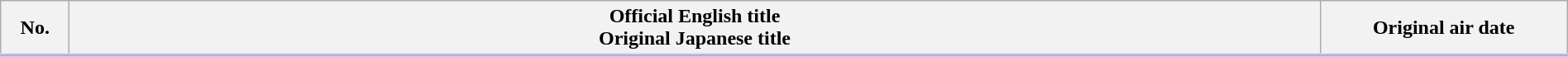<table class="plainrowheaders wikitable" style="width:100%; margin:auto; background:#FFF;">
<tr style="border-bottom: 3px solid #CCF;">
<th style="width:3em;">No.</th>
<th>Official English title<br>Original Japanese title</th>
<th style="width:12em;">Original air date</th>
</tr>
<tr>
</tr>
</table>
